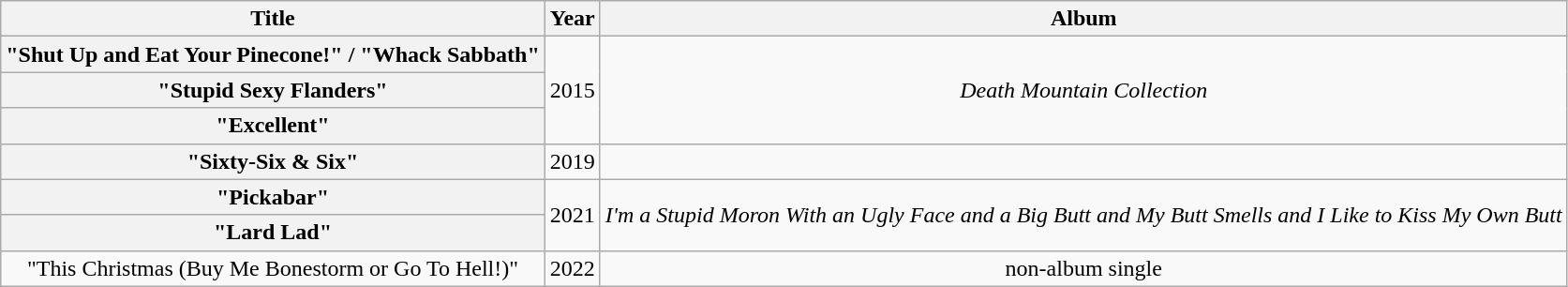<table class="wikitable plainrowheaders" style="text-align:center;">
<tr>
<th>Title</th>
<th>Year</th>
<th>Album</th>
</tr>
<tr>
<th scope="row">"Shut Up and Eat Your Pinecone!" / "Whack Sabbath"</th>
<td rowspan="3">2015</td>
<td rowspan="3"><em>Death Mountain Collection</em></td>
</tr>
<tr>
<th scope="row">"Stupid Sexy Flanders"</th>
</tr>
<tr>
<th scope="row">"Excellent"</th>
</tr>
<tr>
<th scope="row">"Sixty-Six & Six"</th>
<td>2019</td>
<td></td>
</tr>
<tr>
<th scope="row">"Pickabar"</th>
<td rowspan="2">2021</td>
<td rowspan="2"><em>I'm a Stupid Moron With an Ugly Face and a Big Butt and My Butt Smells and I Like to Kiss My Own Butt</em></td>
</tr>
<tr>
<th scope="row">"Lard Lad"</th>
</tr>
<tr>
<td>"This Christmas (Buy Me Bonestorm or Go To Hell!)"</td>
<td>2022</td>
<td>non-album single</td>
</tr>
</table>
